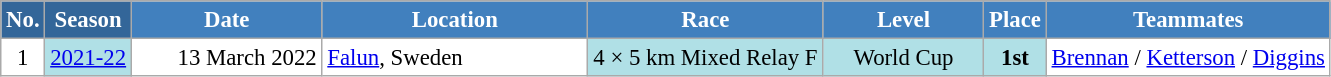<table class="wikitable sortable" style="font-size:95%; text-align:center; border:gray solid 1px; background:#fff;">
<tr style="background:#efefef;">
<th style="background:#369; color:white;">No.</th>
<th style="background:#369; color:white;">Season</th>
<th style="background:#4180be; color:white; width:120px;">Date</th>
<th style="background:#4180be; color:white; width:170px;">Location</th>
<th style="background:#4180be; color:white; width:150px;">Race</th>
<th style="background:#4180be; color:white; width:100px;">Level</th>
<th style="background:#4180be; color:white;">Place</th>
<th style="background:#4180be; color:white;">Teammates</th>
</tr>
<tr>
<td align=center>1</td>
<td bgcolor="#BOEOE6" rowspan="1" style="text-align:center;"><a href='#'>2021-22</a></td>
<td style="text-align:right;">13 March 2022</td>
<td align=left> <a href='#'>Falun</a>, Sweden</td>
<td bgcolor="#BOEOE6">4 × 5 km Mixed Relay F</td>
<td bgcolor="#BOEOE6">World Cup</td>
<td bgcolor="#BOEOE6"><strong>1st</strong></td>
<td><a href='#'>Brennan</a> / <a href='#'>Ketterson</a> / <a href='#'>Diggins</a></td>
</tr>
</table>
